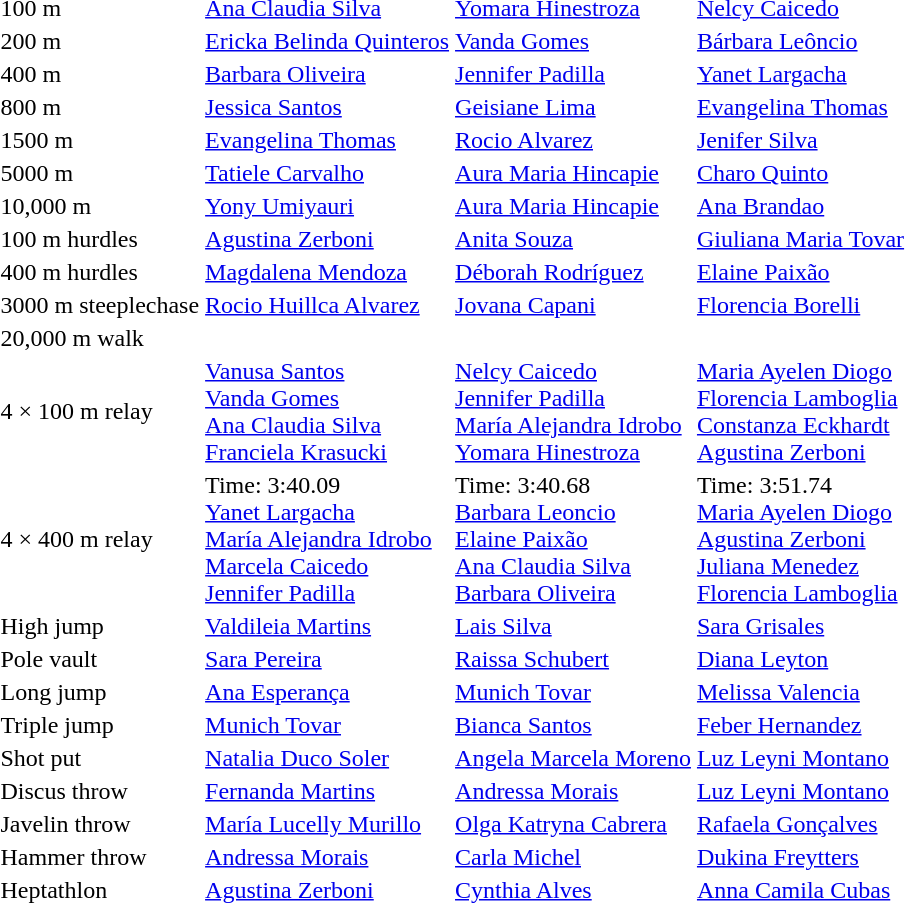<table>
<tr>
<td>100 m<br></td>
<td><a href='#'>Ana Claudia Silva</a><br><em></em></td>
<td><a href='#'>Yomara Hinestroza</a><br><em></em></td>
<td><a href='#'>Nelcy Caicedo</a><br><em></em></td>
</tr>
<tr>
<td>200 m<br></td>
<td><a href='#'>Ericka Belinda Quinteros</a><br><em></em></td>
<td><a href='#'>Vanda Gomes</a><br><em></em></td>
<td><a href='#'>Bárbara Leôncio</a><br><em></em></td>
</tr>
<tr>
<td>400 m<br></td>
<td><a href='#'>Barbara Oliveira</a><br><em></em></td>
<td><a href='#'>Jennifer Padilla</a><br><em></em></td>
<td><a href='#'>Yanet Largacha</a><br><em></em></td>
</tr>
<tr>
<td>800 m<br></td>
<td><a href='#'>Jessica Santos</a><br><em></em></td>
<td><a href='#'>Geisiane Lima</a><br><em></em></td>
<td><a href='#'>Evangelina Thomas</a><br><em></em></td>
</tr>
<tr>
<td>1500 m<br></td>
<td><a href='#'>Evangelina Thomas</a><br><em></em></td>
<td><a href='#'>Rocio Alvarez</a><br><em></em></td>
<td><a href='#'>Jenifer Silva</a><br><em></em></td>
</tr>
<tr>
<td>5000 m<br></td>
<td><a href='#'>Tatiele Carvalho</a><br><em></em></td>
<td><a href='#'>Aura Maria Hincapie</a><br><em></em></td>
<td><a href='#'>Charo Quinto</a><br><em></em></td>
</tr>
<tr>
<td>10,000 m<br></td>
<td><a href='#'>Yony Umiyauri</a><br><em></em></td>
<td><a href='#'>Aura Maria Hincapie</a><br><em></em></td>
<td><a href='#'>Ana Brandao</a><br><em></em></td>
</tr>
<tr>
<td>100 m hurdles<br></td>
<td><a href='#'>Agustina Zerboni</a><br><em></em></td>
<td><a href='#'>Anita Souza</a><br><em></em></td>
<td><a href='#'>Giuliana Maria Tovar</a><br><em></em></td>
</tr>
<tr>
<td>400 m hurdles<br></td>
<td><a href='#'>Magdalena Mendoza</a><br><em></em></td>
<td><a href='#'>Déborah Rodríguez</a><br><em></em></td>
<td><a href='#'>Elaine Paixão</a><br><em></em></td>
</tr>
<tr>
<td>3000 m steeplechase<br></td>
<td><a href='#'>Rocio Huillca Alvarez</a><br><em></em></td>
<td><a href='#'>Jovana Capani</a><br><em></em></td>
<td><a href='#'>Florencia Borelli</a><br><em></em></td>
</tr>
<tr>
<td>20,000 m walk<br></td>
<td></td>
<td></td>
<td></td>
</tr>
<tr>
<td>4 × 100 m relay<br></td>
<td><a href='#'>Vanusa Santos</a><br><a href='#'>Vanda Gomes</a><br><a href='#'>Ana Claudia Silva</a><br><a href='#'>Franciela Krasucki</a><br><em></em></td>
<td><a href='#'>Nelcy Caicedo</a><br><a href='#'>Jennifer Padilla</a><br><a href='#'>María Alejandra Idrobo</a><br><a href='#'>Yomara Hinestroza</a><br><em></em></td>
<td><a href='#'>Maria Ayelen Diogo</a><br><a href='#'>Florencia Lamboglia</a><br><a href='#'>Constanza Eckhardt</a><br><a href='#'>Agustina Zerboni</a><br><em></em></td>
</tr>
<tr>
<td>4 × 400 m relay<br></td>
<td>Time: 3:40.09<br><a href='#'>Yanet Largacha</a><br><a href='#'>María Alejandra Idrobo</a><br><a href='#'>Marcela Caicedo</a><br><a href='#'>Jennifer Padilla</a><br> <em></em></td>
<td>Time: 3:40.68<br><a href='#'>Barbara Leoncio</a><br><a href='#'>Elaine Paixão</a><br><a href='#'>Ana Claudia Silva</a><br><a href='#'>Barbara Oliveira</a><br><em></em></td>
<td>Time: 3:51.74<br><a href='#'>Maria Ayelen Diogo</a><br><a href='#'>Agustina Zerboni</a><br><a href='#'>Juliana Menedez</a><br><a href='#'>Florencia Lamboglia</a><br><em></em></td>
</tr>
<tr>
<td>High jump<br></td>
<td><a href='#'>Valdileia Martins</a><br><em></em></td>
<td><a href='#'>Lais Silva</a><br><em></em></td>
<td><a href='#'>Sara Grisales</a><br><em></em></td>
</tr>
<tr>
<td>Pole vault<br></td>
<td><a href='#'>Sara Pereira</a><br><em></em></td>
<td><a href='#'>Raissa Schubert</a><br><em></em></td>
<td><a href='#'>Diana Leyton</a><br><em></em></td>
</tr>
<tr>
<td>Long jump<br></td>
<td><a href='#'>Ana Esperança</a><br><em></em></td>
<td><a href='#'>Munich Tovar</a><br><em></em></td>
<td><a href='#'>Melissa Valencia</a><br><em></em></td>
</tr>
<tr>
<td>Triple jump<br></td>
<td><a href='#'>Munich Tovar</a><br><em></em></td>
<td><a href='#'>Bianca Santos</a><br><em></em></td>
<td><a href='#'>Feber Hernandez</a><br><em></em></td>
</tr>
<tr>
<td>Shot put<br></td>
<td><a href='#'>Natalia Duco Soler</a><br><em></em></td>
<td><a href='#'>Angela Marcela Moreno</a><br><em></em></td>
<td><a href='#'>Luz Leyni Montano</a><br><em></em></td>
</tr>
<tr>
<td>Discus throw<br></td>
<td><a href='#'>Fernanda Martins</a><br><em></em></td>
<td><a href='#'>Andressa Morais</a><br><em></em></td>
<td><a href='#'>Luz Leyni Montano</a><br><em></em></td>
</tr>
<tr>
<td>Javelin throw<br></td>
<td><a href='#'>María Lucelly Murillo</a><br><em></em></td>
<td><a href='#'>Olga Katryna Cabrera</a><br><em></em></td>
<td><a href='#'>Rafaela Gonçalves</a><br><em></em></td>
</tr>
<tr>
<td>Hammer throw<br></td>
<td><a href='#'>Andressa Morais</a><br><em></em></td>
<td><a href='#'>Carla Michel</a><br><em></em></td>
<td><a href='#'>Dukina Freytters</a><br><em></em></td>
</tr>
<tr>
<td>Heptathlon<br></td>
<td><a href='#'>Agustina Zerboni</a><br><em></em></td>
<td><a href='#'>Cynthia Alves</a><br><em></em></td>
<td><a href='#'>Anna Camila Cubas</a><br><em></em></td>
</tr>
</table>
